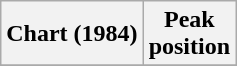<table class="wikitable sortable plainrowheaders" style="text-align:center">
<tr>
<th>Chart (1984)</th>
<th>Peak<br>position</th>
</tr>
<tr>
</tr>
</table>
